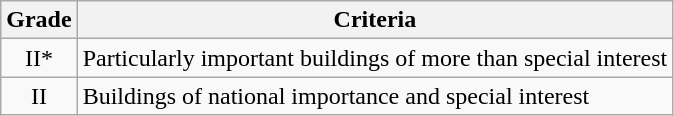<table class="wikitable">
<tr>
<th>Grade</th>
<th>Criteria</th>
</tr>
<tr>
<td align="center" >II*</td>
<td>Particularly important buildings of more than special interest</td>
</tr>
<tr>
<td align="center" >II</td>
<td>Buildings of national importance and special interest</td>
</tr>
</table>
